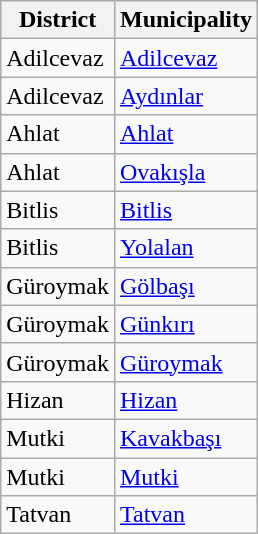<table class="sortable wikitable">
<tr>
<th>District</th>
<th>Municipality</th>
</tr>
<tr>
<td>Adilcevaz</td>
<td><a href='#'>Adilcevaz</a></td>
</tr>
<tr>
<td>Adilcevaz</td>
<td><a href='#'>Aydınlar</a></td>
</tr>
<tr>
<td>Ahlat</td>
<td><a href='#'>Ahlat</a></td>
</tr>
<tr>
<td>Ahlat</td>
<td><a href='#'>Ovakışla</a></td>
</tr>
<tr>
<td>Bitlis</td>
<td><a href='#'>Bitlis</a></td>
</tr>
<tr>
<td>Bitlis</td>
<td><a href='#'>Yolalan</a></td>
</tr>
<tr>
<td>Güroymak</td>
<td><a href='#'>Gölbaşı</a></td>
</tr>
<tr>
<td>Güroymak</td>
<td><a href='#'>Günkırı</a></td>
</tr>
<tr>
<td>Güroymak</td>
<td><a href='#'>Güroymak</a></td>
</tr>
<tr>
<td>Hizan</td>
<td><a href='#'>Hizan</a></td>
</tr>
<tr>
<td>Mutki</td>
<td><a href='#'>Kavakbaşı</a></td>
</tr>
<tr>
<td>Mutki</td>
<td><a href='#'>Mutki</a></td>
</tr>
<tr>
<td>Tatvan</td>
<td><a href='#'>Tatvan</a></td>
</tr>
</table>
